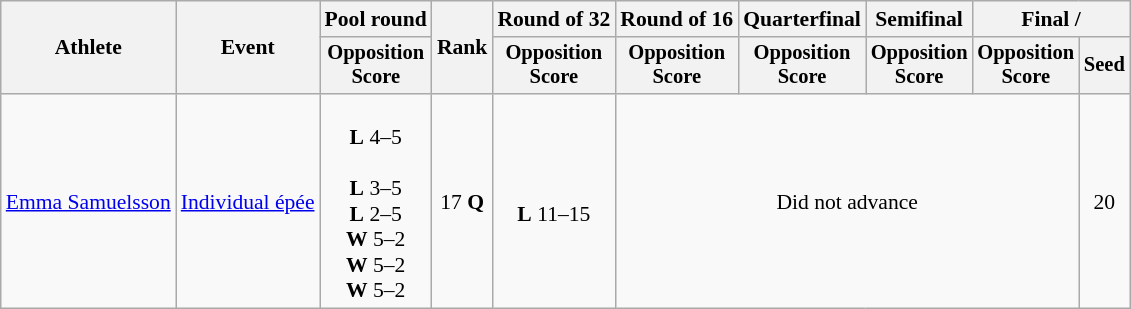<table class="wikitable" style="font-size:90%">
<tr>
<th rowspan="2">Athlete</th>
<th rowspan="2">Event</th>
<th>Pool round</th>
<th rowspan=2>Rank</th>
<th>Round of 32</th>
<th>Round of 16</th>
<th>Quarterfinal</th>
<th>Semifinal</th>
<th colspan=2>Final / </th>
</tr>
<tr style="font-size:95%">
<th>Opposition <br> Score</th>
<th>Opposition <br> Score</th>
<th>Opposition <br> Score</th>
<th>Opposition <br> Score</th>
<th>Opposition <br> Score</th>
<th>Opposition <br> Score</th>
<th>Seed</th>
</tr>
<tr align=center>
<td align=left><a href='#'>Emma Samuelsson</a></td>
<td align=left><a href='#'>Individual épée</a></td>
<td><br><strong>L</strong> 4–5<br><br><strong>L</strong> 3–5<br><strong>L</strong> 2–5<br><strong>W</strong> 5–2<br><strong>W</strong> 5–2<br><strong>W</strong> 5–2</td>
<td>17 <strong>Q</strong></td>
<td><br><strong>L</strong> 11–15</td>
<td colspan=4>Did not advance</td>
<td>20</td>
</tr>
</table>
